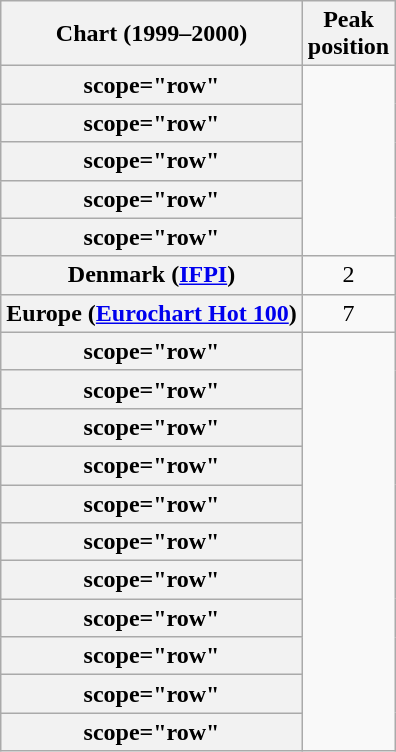<table class="wikitable sortable plainrowheaders" style="text-align:center">
<tr>
<th scope="col">Chart (1999–2000)</th>
<th scope="col">Peak<br>position</th>
</tr>
<tr>
<th>scope="row"</th>
</tr>
<tr>
<th>scope="row"</th>
</tr>
<tr>
<th>scope="row"</th>
</tr>
<tr>
<th>scope="row"</th>
</tr>
<tr>
<th>scope="row"</th>
</tr>
<tr>
<th scope="row">Denmark (<a href='#'>IFPI</a>)</th>
<td>2</td>
</tr>
<tr>
<th scope="row">Europe (<a href='#'>Eurochart Hot 100</a>)</th>
<td>7</td>
</tr>
<tr>
<th>scope="row"</th>
</tr>
<tr>
<th>scope="row"</th>
</tr>
<tr>
<th>scope="row"</th>
</tr>
<tr>
<th>scope="row"</th>
</tr>
<tr>
<th>scope="row"</th>
</tr>
<tr>
<th>scope="row"</th>
</tr>
<tr>
<th>scope="row"</th>
</tr>
<tr>
<th>scope="row"</th>
</tr>
<tr>
<th>scope="row"</th>
</tr>
<tr>
<th>scope="row"</th>
</tr>
<tr>
<th>scope="row"</th>
</tr>
</table>
